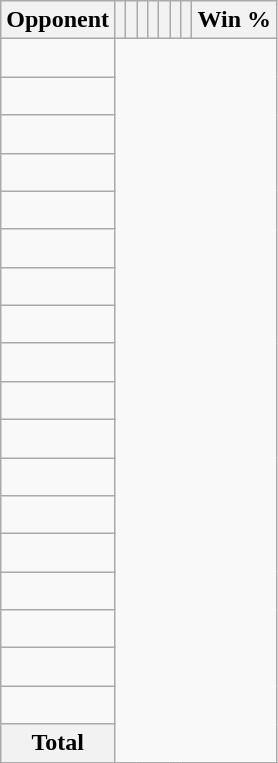<table class="wikitable sortable collapsible collapsed" style="text-align: center;">
<tr>
<th>Opponent</th>
<th></th>
<th></th>
<th></th>
<th></th>
<th></th>
<th></th>
<th></th>
<th>Win %</th>
</tr>
<tr>
<td align="left"><br></td>
</tr>
<tr>
<td align="left"><br></td>
</tr>
<tr>
<td align="left"><br></td>
</tr>
<tr>
<td align="left"><br></td>
</tr>
<tr>
<td align="left"><br></td>
</tr>
<tr>
<td align="left"><br></td>
</tr>
<tr>
<td align="left"><br></td>
</tr>
<tr>
<td align="left"><br></td>
</tr>
<tr>
<td align="left"><br></td>
</tr>
<tr>
<td align="left"><br></td>
</tr>
<tr>
<td align="left"><br></td>
</tr>
<tr>
<td align="left"><br></td>
</tr>
<tr>
<td align="left"><br></td>
</tr>
<tr>
<td align="left"><br></td>
</tr>
<tr>
<td align="left"><br></td>
</tr>
<tr>
<td align="left"><br></td>
</tr>
<tr>
<td align="left"><br></td>
</tr>
<tr>
<td align="left"><br></td>
</tr>
<tr class="sortbottom">
<th>Total<br></th>
</tr>
</table>
